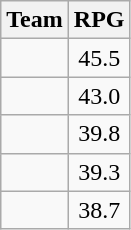<table class=wikitable>
<tr>
<th>Team</th>
<th>RPG</th>
</tr>
<tr>
<td></td>
<td align=center>45.5</td>
</tr>
<tr>
<td></td>
<td align=center>43.0</td>
</tr>
<tr>
<td></td>
<td align=center>39.8</td>
</tr>
<tr>
<td></td>
<td align=center>39.3</td>
</tr>
<tr>
<td></td>
<td align=center>38.7</td>
</tr>
</table>
